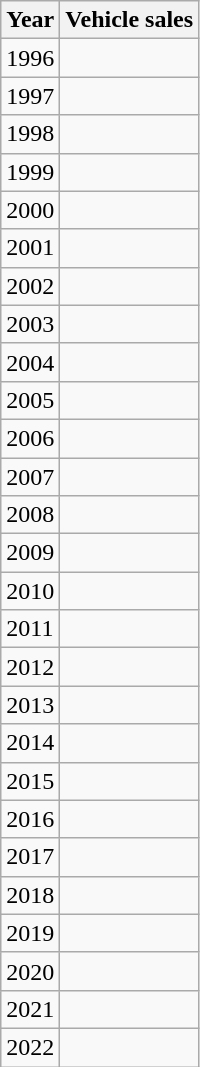<table class="wikitable">
<tr>
<th>Year</th>
<th>Vehicle sales</th>
</tr>
<tr>
<td>1996</td>
<td></td>
</tr>
<tr>
<td>1997</td>
<td></td>
</tr>
<tr>
<td>1998</td>
<td></td>
</tr>
<tr>
<td>1999</td>
<td></td>
</tr>
<tr>
<td>2000</td>
<td></td>
</tr>
<tr>
<td>2001</td>
<td></td>
</tr>
<tr>
<td>2002</td>
<td></td>
</tr>
<tr>
<td>2003</td>
<td></td>
</tr>
<tr>
<td>2004</td>
<td></td>
</tr>
<tr>
<td>2005</td>
<td></td>
</tr>
<tr>
<td>2006</td>
<td></td>
</tr>
<tr>
<td>2007</td>
<td></td>
</tr>
<tr>
<td>2008</td>
<td></td>
</tr>
<tr>
<td>2009</td>
<td></td>
</tr>
<tr>
<td>2010</td>
<td></td>
</tr>
<tr>
<td>2011</td>
<td></td>
</tr>
<tr>
<td>2012</td>
<td></td>
</tr>
<tr>
<td>2013</td>
<td></td>
</tr>
<tr>
<td>2014</td>
<td></td>
</tr>
<tr>
<td>2015</td>
<td></td>
</tr>
<tr>
<td>2016</td>
<td></td>
</tr>
<tr>
<td>2017</td>
<td></td>
</tr>
<tr>
<td>2018</td>
<td></td>
</tr>
<tr>
<td>2019</td>
<td></td>
</tr>
<tr>
<td>2020</td>
<td></td>
</tr>
<tr>
<td>2021</td>
<td></td>
</tr>
<tr>
<td>2022</td>
<td></td>
</tr>
</table>
